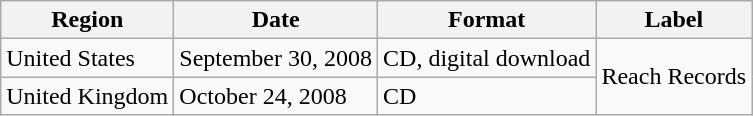<table class="wikitable">
<tr>
<th>Region</th>
<th>Date</th>
<th>Format</th>
<th>Label</th>
</tr>
<tr>
<td>United States</td>
<td style="text-align:left;">September 30, 2008</td>
<td>CD, digital download</td>
<td rowspan="3">Reach Records</td>
</tr>
<tr>
<td>United Kingdom</td>
<td style="text-align:left;">October 24, 2008</td>
<td>CD</td>
</tr>
</table>
